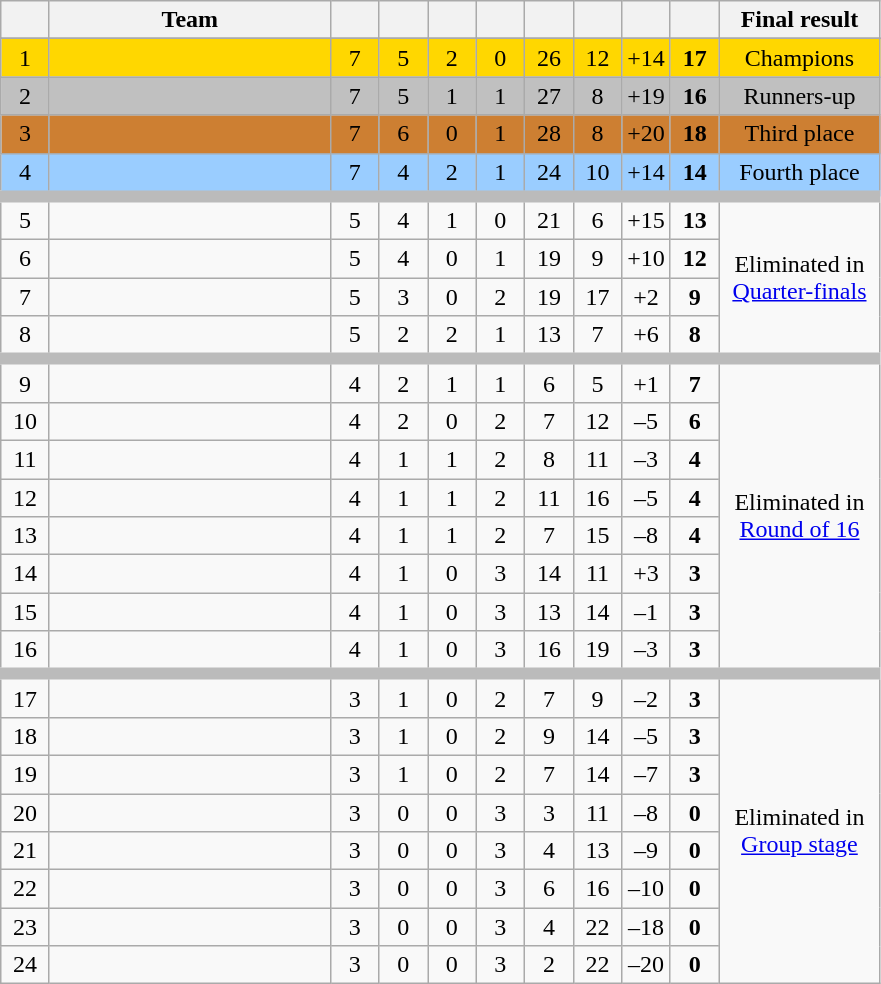<table class=wikitable style="text-align:center">
<tr>
<th width="25"></th>
<th width="180">Team</th>
<th width="25"></th>
<th width="25"></th>
<th width="25"></th>
<th width="25"></th>
<th width="25"></th>
<th width="25"></th>
<th width="25"></th>
<th width="25"></th>
<th width="100">Final result</th>
</tr>
<tr>
</tr>
<tr style="background: #FFD700;">
<td>1</td>
<td align=left></td>
<td>7</td>
<td>5</td>
<td>2</td>
<td>0</td>
<td>26</td>
<td>12</td>
<td>+14</td>
<td><strong>17 </strong></td>
<td>Champions</td>
</tr>
<tr style="background: #C0C0C0;">
<td>2</td>
<td align=left></td>
<td>7</td>
<td>5</td>
<td>1</td>
<td>1</td>
<td>27</td>
<td>8</td>
<td>+19</td>
<td><strong>16 </strong></td>
<td>Runners-up</td>
</tr>
<tr style="background: #CD7F32;">
<td>3</td>
<td align=left></td>
<td>7</td>
<td>6</td>
<td>0</td>
<td>1</td>
<td>28</td>
<td>8</td>
<td>+20</td>
<td><strong>18 </strong></td>
<td>Third place</td>
</tr>
<tr bgcolor=#9acdff>
<td>4</td>
<td align=left></td>
<td>7</td>
<td>4</td>
<td>2</td>
<td>1</td>
<td>24</td>
<td>10</td>
<td>+14</td>
<td><strong>14 </strong></td>
<td>Fourth place</td>
</tr>
<tr style="border-top:8px solid #BBBBBB;">
<td>5</td>
<td align=left></td>
<td>5</td>
<td>4</td>
<td>1</td>
<td>0</td>
<td>21</td>
<td>6</td>
<td>+15</td>
<td><strong>13 </strong></td>
<td rowspan=4>Eliminated in <a href='#'>Quarter-finals</a></td>
</tr>
<tr>
<td>6</td>
<td align=left></td>
<td>5</td>
<td>4</td>
<td>0</td>
<td>1</td>
<td>19</td>
<td>9</td>
<td>+10</td>
<td><strong>12 </strong></td>
</tr>
<tr>
<td>7</td>
<td align=left></td>
<td>5</td>
<td>3</td>
<td>0</td>
<td>2</td>
<td>19</td>
<td>17</td>
<td>+2</td>
<td><strong>9 </strong></td>
</tr>
<tr>
<td>8</td>
<td align=left></td>
<td>5</td>
<td>2</td>
<td>2</td>
<td>1</td>
<td>13</td>
<td>7</td>
<td>+6</td>
<td><strong>8</strong></td>
</tr>
<tr style="border-top:8px solid #BBBBBB;">
<td>9</td>
<td align=left></td>
<td>4</td>
<td>2</td>
<td>1</td>
<td>1</td>
<td>6</td>
<td>5</td>
<td>+1</td>
<td><strong>7</strong></td>
<td rowspan=8>Eliminated in <a href='#'>Round of 16</a></td>
</tr>
<tr>
<td>10</td>
<td align=left></td>
<td>4</td>
<td>2</td>
<td>0</td>
<td>2</td>
<td>7</td>
<td>12</td>
<td>–5</td>
<td><strong>6</strong></td>
</tr>
<tr>
<td>11</td>
<td align=left></td>
<td>4</td>
<td>1</td>
<td>1</td>
<td>2</td>
<td>8</td>
<td>11</td>
<td>–3</td>
<td><strong>4</strong></td>
</tr>
<tr>
<td>12</td>
<td align=left></td>
<td>4</td>
<td>1</td>
<td>1</td>
<td>2</td>
<td>11</td>
<td>16</td>
<td>–5</td>
<td><strong>4</strong></td>
</tr>
<tr>
<td>13</td>
<td align=left></td>
<td>4</td>
<td>1</td>
<td>1</td>
<td>2</td>
<td>7</td>
<td>15</td>
<td>–8</td>
<td><strong>4</strong></td>
</tr>
<tr>
<td>14</td>
<td align=left></td>
<td>4</td>
<td>1</td>
<td>0</td>
<td>3</td>
<td>14</td>
<td>11</td>
<td>+3</td>
<td><strong>3</strong></td>
</tr>
<tr>
<td>15</td>
<td align=left></td>
<td>4</td>
<td>1</td>
<td>0</td>
<td>3</td>
<td>13</td>
<td>14</td>
<td>–1</td>
<td><strong>3</strong></td>
</tr>
<tr>
<td>16</td>
<td align=left></td>
<td>4</td>
<td>1</td>
<td>0</td>
<td>3</td>
<td>16</td>
<td>19</td>
<td>–3</td>
<td><strong>3</strong></td>
</tr>
<tr style="border-top:8px solid #BBBBBB;">
<td>17</td>
<td align=left></td>
<td>3</td>
<td>1</td>
<td>0</td>
<td>2</td>
<td>7</td>
<td>9</td>
<td>–2</td>
<td><strong>3</strong></td>
<td rowspan=8>Eliminated in <a href='#'>Group stage</a></td>
</tr>
<tr>
<td>18</td>
<td align=left></td>
<td>3</td>
<td>1</td>
<td>0</td>
<td>2</td>
<td>9</td>
<td>14</td>
<td>–5</td>
<td><strong>3</strong></td>
</tr>
<tr>
<td>19</td>
<td align=left></td>
<td>3</td>
<td>1</td>
<td>0</td>
<td>2</td>
<td>7</td>
<td>14</td>
<td>–7</td>
<td><strong>3</strong></td>
</tr>
<tr>
<td>20</td>
<td align=left></td>
<td>3</td>
<td>0</td>
<td>0</td>
<td>3</td>
<td>3</td>
<td>11</td>
<td>–8</td>
<td><strong>0</strong></td>
</tr>
<tr>
<td>21</td>
<td align=left></td>
<td>3</td>
<td>0</td>
<td>0</td>
<td>3</td>
<td>4</td>
<td>13</td>
<td>–9</td>
<td><strong>0</strong></td>
</tr>
<tr>
<td>22</td>
<td align=left></td>
<td>3</td>
<td>0</td>
<td>0</td>
<td>3</td>
<td>6</td>
<td>16</td>
<td>–10</td>
<td><strong>0</strong></td>
</tr>
<tr>
<td>23</td>
<td align=left></td>
<td>3</td>
<td>0</td>
<td>0</td>
<td>3</td>
<td>4</td>
<td>22</td>
<td>–18</td>
<td><strong>0</strong></td>
</tr>
<tr>
<td>24</td>
<td align=left></td>
<td>3</td>
<td>0</td>
<td>0</td>
<td>3</td>
<td>2</td>
<td>22</td>
<td>–20</td>
<td><strong>0</strong></td>
</tr>
</table>
